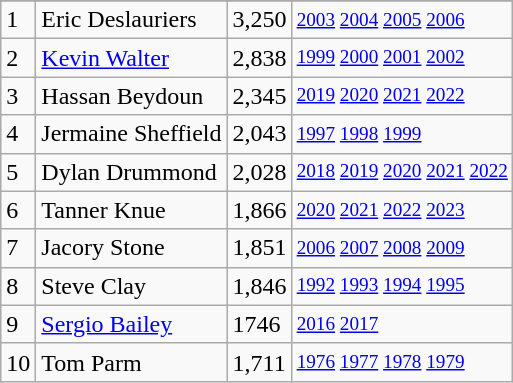<table class="wikitable">
<tr>
</tr>
<tr>
<td>1</td>
<td>Eric Deslauriers</td>
<td>3,250</td>
<td style="font-size:80%;"><a href='#'>2003</a> <a href='#'>2004</a> <a href='#'>2005</a> <a href='#'>2006</a></td>
</tr>
<tr>
<td>2</td>
<td><a href='#'>Kevin Walter</a></td>
<td>2,838</td>
<td style="font-size:80%;"><a href='#'>1999</a> <a href='#'>2000</a> <a href='#'>2001</a> <a href='#'>2002</a></td>
</tr>
<tr>
<td>3</td>
<td>Hassan Beydoun</td>
<td>2,345</td>
<td style="font-size:80%;"><a href='#'>2019</a> <a href='#'>2020</a> <a href='#'>2021</a> <a href='#'>2022</a></td>
</tr>
<tr>
<td>4</td>
<td>Jermaine Sheffield</td>
<td>2,043</td>
<td style="font-size:80%;"><a href='#'>1997</a> <a href='#'>1998</a> <a href='#'>1999</a></td>
</tr>
<tr>
<td>5</td>
<td>Dylan Drummond</td>
<td>2,028</td>
<td style="font-size:80%;"><a href='#'>2018</a> <a href='#'>2019</a> <a href='#'>2020</a> <a href='#'>2021</a> <a href='#'>2022</a></td>
</tr>
<tr>
<td>6</td>
<td>Tanner Knue</td>
<td>1,866</td>
<td style="font-size:80%;"><a href='#'>2020</a> <a href='#'>2021</a> <a href='#'>2022</a> <a href='#'>2023</a></td>
</tr>
<tr>
<td>7</td>
<td>Jacory Stone</td>
<td>1,851</td>
<td style="font-size:80%;"><a href='#'>2006</a> <a href='#'>2007</a> <a href='#'>2008</a> <a href='#'>2009</a></td>
</tr>
<tr>
<td>8</td>
<td>Steve Clay</td>
<td>1,846</td>
<td style="font-size:80%;"><a href='#'>1992</a> <a href='#'>1993</a> <a href='#'>1994</a> <a href='#'>1995</a></td>
</tr>
<tr>
<td>9</td>
<td><a href='#'>Sergio Bailey</a></td>
<td>1746</td>
<td style="font-size:80%;"><a href='#'>2016</a> <a href='#'>2017</a></td>
</tr>
<tr>
<td>10</td>
<td>Tom Parm</td>
<td>1,711</td>
<td style="font-size:80%;"><a href='#'>1976</a> <a href='#'>1977</a> <a href='#'>1978</a> <a href='#'>1979</a></td>
</tr>
</table>
